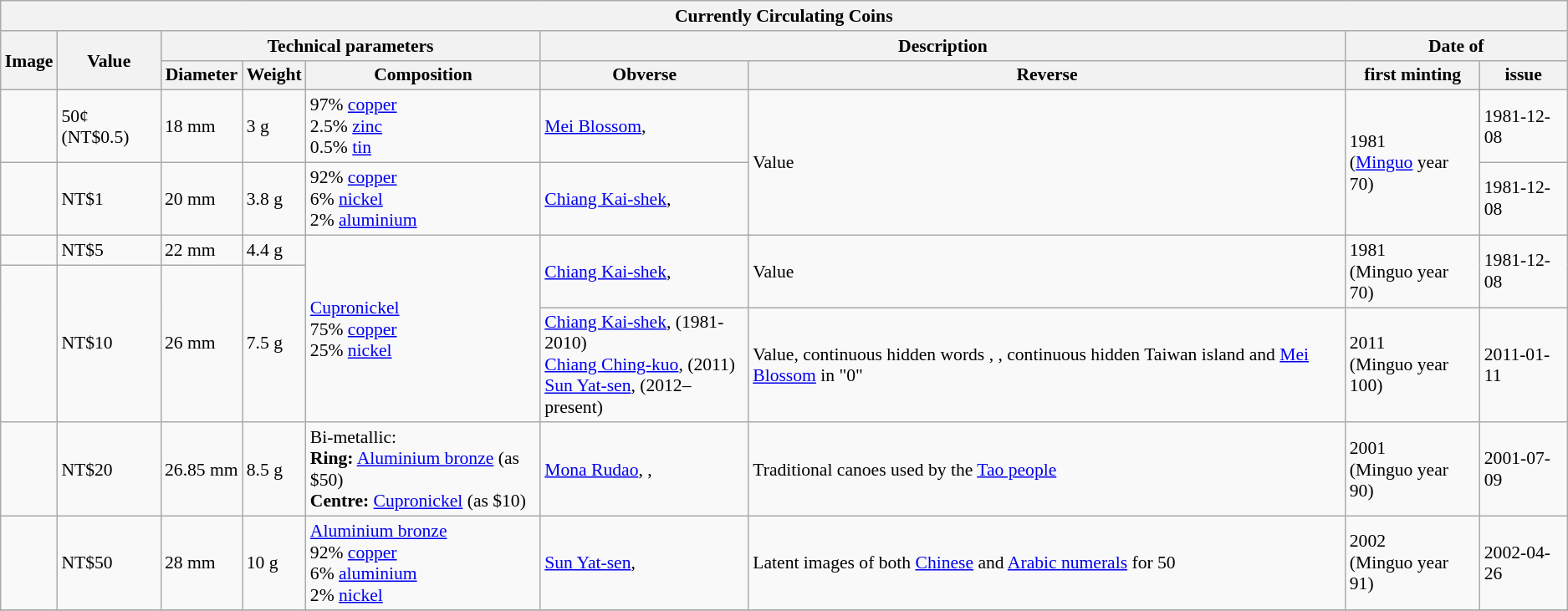<table class="wikitable" style="font-size: 90%">
<tr>
<th colspan="9">Currently Circulating Coins</th>
</tr>
<tr>
<th rowspan="2">Image</th>
<th rowspan="2">Value</th>
<th colspan="3">Technical parameters</th>
<th colspan="2">Description</th>
<th colspan="2">Date of</th>
</tr>
<tr>
<th>Diameter</th>
<th>Weight</th>
<th>Composition</th>
<th>Obverse</th>
<th>Reverse</th>
<th>first minting</th>
<th>issue</th>
</tr>
<tr>
<td></td>
<td>50¢ (NT$0.5)</td>
<td>18 mm</td>
<td>3 g</td>
<td>97% <a href='#'>copper</a><br> 2.5% <a href='#'>zinc</a><br>0.5% <a href='#'>tin</a></td>
<td><a href='#'>Mei Blossom</a>, </td>
<td rowspan="2">Value</td>
<td rowspan="2">1981<br>(<a href='#'>Minguo</a> year 70)</td>
<td>1981-12-08</td>
</tr>
<tr>
<td></td>
<td>NT$1</td>
<td>20 mm</td>
<td>3.8 g</td>
<td>92% <a href='#'>copper</a><br>6% <a href='#'>nickel</a><br>2% <a href='#'>aluminium</a></td>
<td><a href='#'>Chiang Kai-shek</a>, </td>
<td>1981-12-08</td>
</tr>
<tr>
<td></td>
<td>NT$5</td>
<td>22 mm</td>
<td>4.4 g</td>
<td rowspan="3"><a href='#'>Cupronickel</a><br>75% <a href='#'>copper</a><br>25% <a href='#'>nickel</a></td>
<td rowspan="2"><a href='#'>Chiang Kai-shek</a>, </td>
<td rowspan="2">Value</td>
<td rowspan="2">1981<br>(Minguo year 70)</td>
<td rowspan="2">1981-12-08</td>
</tr>
<tr>
<td rowspan="2"></td>
<td rowspan="2">NT$10</td>
<td rowspan="2">26 mm</td>
<td rowspan="2">7.5 g</td>
</tr>
<tr>
<td><a href='#'>Chiang Kai-shek</a>,  (1981-2010)<br><a href='#'>Chiang Ching-kuo</a>,  (2011)<br><a href='#'>Sun Yat-sen</a>,  (2012–present)</td>
<td>Value, continuous hidden words , , continuous hidden Taiwan island and <a href='#'>Mei Blossom</a> in "0"</td>
<td>2011<br>(Minguo year 100)</td>
<td>2011-01-11</td>
</tr>
<tr>
<td></td>
<td>NT$20</td>
<td>26.85 mm</td>
<td>8.5 g</td>
<td>Bi-metallic:<br><strong>Ring:</strong> <a href='#'>Aluminium bronze</a> (as $50)<br><strong>Centre:</strong> <a href='#'>Cupronickel</a> (as $10)</td>
<td><a href='#'>Mona Rudao</a>, , </td>
<td>Traditional canoes used by the <a href='#'>Tao people</a></td>
<td>2001<br>(Minguo year 90)</td>
<td>2001-07-09</td>
</tr>
<tr>
<td></td>
<td>NT$50</td>
<td>28 mm</td>
<td>10 g</td>
<td><a href='#'>Aluminium bronze</a><br>92% <a href='#'>copper</a><br>6% <a href='#'>aluminium</a><br>2% <a href='#'>nickel</a></td>
<td><a href='#'>Sun Yat-sen</a>, </td>
<td>Latent images of both <a href='#'>Chinese</a> and <a href='#'>Arabic numerals</a> for 50</td>
<td>2002<br>(Minguo year 91)</td>
<td>2002-04-26</td>
</tr>
<tr>
</tr>
</table>
